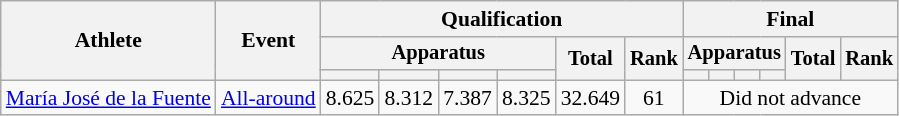<table class="wikitable" style="font-size:90%">
<tr>
<th rowspan="3">Athlete</th>
<th rowspan="3">Event</th>
<th colspan=6>Qualification</th>
<th colspan=6>Final</th>
</tr>
<tr style="font-size:95%">
<th colspan=4>Apparatus</th>
<th rowspan=2>Total</th>
<th rowspan=2>Rank</th>
<th colspan=4>Apparatus</th>
<th rowspan=2>Total</th>
<th rowspan=2>Rank</th>
</tr>
<tr style="font-size:95%">
<th></th>
<th></th>
<th></th>
<th></th>
<th></th>
<th></th>
<th></th>
<th></th>
</tr>
<tr align=center>
<td align=left><a href='#'>María José de la Fuente</a></td>
<td align=left><a href='#'>All-around</a></td>
<td>8.625</td>
<td>8.312</td>
<td>7.387</td>
<td>8.325</td>
<td>32.649</td>
<td>61</td>
<td colspan=6>Did not advance</td>
</tr>
</table>
